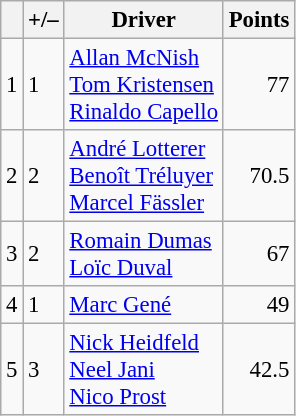<table class="wikitable" style="font-size: 95%;">
<tr>
<th scope="col"></th>
<th scope="col">+/–</th>
<th scope="col">Driver</th>
<th scope="col">Points</th>
</tr>
<tr>
<td align="center">1</td>
<td align="left"> 1</td>
<td> <a href='#'>Allan McNish</a><br> <a href='#'>Tom Kristensen</a><br> <a href='#'>Rinaldo Capello</a></td>
<td align="right">77</td>
</tr>
<tr>
<td align="center">2</td>
<td align="left"> 2</td>
<td> <a href='#'>André Lotterer</a><br> <a href='#'>Benoît Tréluyer</a><br> <a href='#'>Marcel Fässler</a></td>
<td align="right">70.5</td>
</tr>
<tr>
<td align="center">3</td>
<td align="left"> 2</td>
<td> <a href='#'>Romain Dumas</a><br> <a href='#'>Loïc Duval</a></td>
<td align="right">67</td>
</tr>
<tr>
<td align="center">4</td>
<td align="left"> 1</td>
<td> <a href='#'>Marc Gené</a></td>
<td align="right">49</td>
</tr>
<tr>
<td align="center">5</td>
<td align="left"> 3</td>
<td> <a href='#'>Nick Heidfeld</a><br> <a href='#'>Neel Jani</a><br> <a href='#'>Nico Prost</a></td>
<td align="right">42.5</td>
</tr>
</table>
